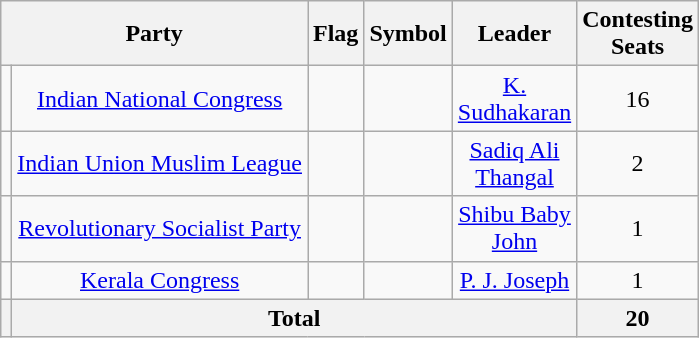<table class="wikitable" style="text-align:center">
<tr>
<th colspan="2" style="width: 40px;">Party</th>
<th style="width: 20px;">Flag</th>
<th style="width: 20px;">Symbol</th>
<th style="width: 20px;">Leader</th>
<th style="width: 10px;">Contesting Seats</th>
</tr>
<tr>
<td></td>
<td><a href='#'>Indian National Congress</a></td>
<td></td>
<td></td>
<td><a href='#'>K. Sudhakaran</a></td>
<td>16</td>
</tr>
<tr>
<td></td>
<td><a href='#'>Indian Union Muslim League</a></td>
<td></td>
<td></td>
<td><a href='#'>Sadiq Ali Thangal</a></td>
<td>2</td>
</tr>
<tr>
<td></td>
<td><a href='#'>Revolutionary Socialist Party</a></td>
<td></td>
<td></td>
<td><a href='#'>Shibu Baby John</a></td>
<td>1</td>
</tr>
<tr>
<td></td>
<td><a href='#'>Kerala Congress</a></td>
<td></td>
<td></td>
<td><a href='#'>P. J. Joseph</a></td>
<td>1</td>
</tr>
<tr>
<th></th>
<th Colspan=4>Total</th>
<th>20</th>
</tr>
</table>
